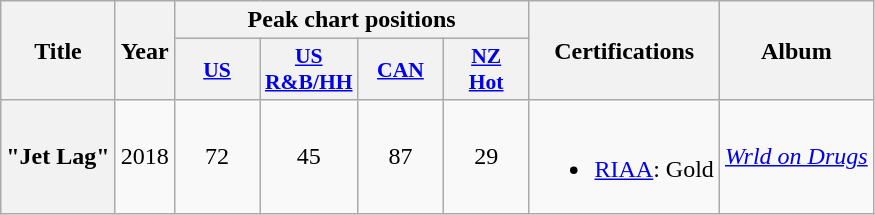<table class="wikitable plainrowheaders" style="text-align:center;">
<tr>
<th rowspan="2">Title</th>
<th rowspan="2">Year</th>
<th colspan="4">Peak chart positions</th>
<th rowspan="2">Certifications</th>
<th rowspan="2">Album</th>
</tr>
<tr>
<th scope="col" style="width:3.5em;font-size:90%;"><a href='#'>US</a><br></th>
<th scope="col" style="width:3.5em;font-size:90%;"><a href='#'>US<br>R&B/HH</a><br></th>
<th scope="col" style="width:3.5em;font-size:90%;"><a href='#'>CAN</a><br></th>
<th scope="col" style="width:3.5em;font-size:90%;"><a href='#'>NZ<br>Hot</a><br></th>
</tr>
<tr>
<th scope="row">"Jet Lag"<br></th>
<td>2018</td>
<td>72</td>
<td>45</td>
<td>87</td>
<td>29</td>
<td><br><ul><li><a href='#'>RIAA</a>: Gold</li></ul></td>
<td><em><a href='#'>Wrld on Drugs</a></em></td>
</tr>
</table>
